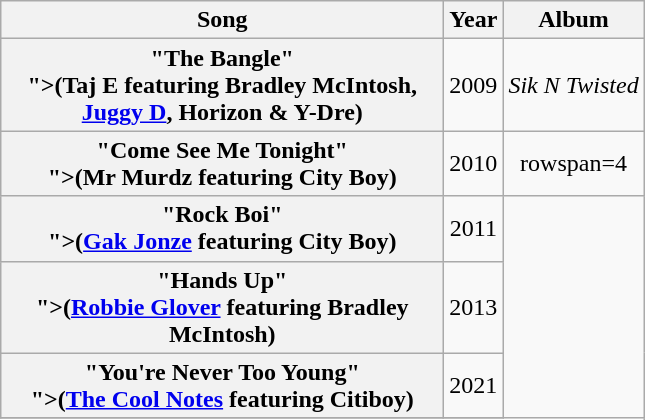<table class="wikitable plainrowheaders" style="text-align:center;" border="1">
<tr>
<th scope="col" style="width:18em;">Song</th>
<th scope="col">Year</th>
<th scope="col">Album</th>
</tr>
<tr>
<th scope="row">"The Bangle" <br><span>">(Taj E featuring Bradley McIntosh, <a href='#'>Juggy D</a>, Horizon & Y-Dre)</span></th>
<td>2009</td>
<td><em>Sik N Twisted</em></td>
</tr>
<tr>
<th scope="row">"Come See Me Tonight"<br><span>">(Mr Murdz featuring City Boy)</span></th>
<td>2010</td>
<td>rowspan=4 </td>
</tr>
<tr>
<th scope="row">"Rock Boi"<br><span>">(<a href='#'>Gak Jonze</a> featuring City Boy)</span></th>
<td>2011</td>
</tr>
<tr>
<th scope="row">"Hands Up"<br><span>">(<a href='#'>Robbie Glover</a> featuring Bradley McIntosh)</span></th>
<td>2013</td>
</tr>
<tr>
<th scope="row">"You're Never Too Young"<br><span>">(<a href='#'>The Cool Notes</a> featuring Citiboy)</span></th>
<td>2021</td>
</tr>
<tr>
</tr>
</table>
